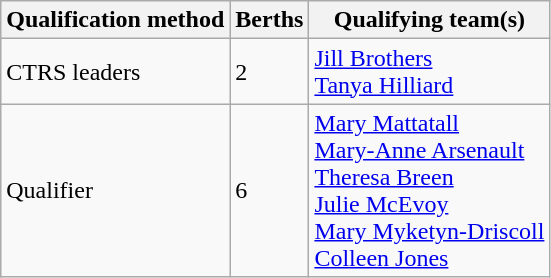<table class="wikitable" border="1">
<tr>
<th>Qualification method</th>
<th>Berths</th>
<th>Qualifying team(s)</th>
</tr>
<tr>
<td>CTRS leaders</td>
<td>2</td>
<td><a href='#'>Jill Brothers</a> <br> <a href='#'>Tanya Hilliard</a></td>
</tr>
<tr>
<td>Qualifier</td>
<td>6</td>
<td><a href='#'>Mary Mattatall</a> <br> <a href='#'>Mary-Anne Arsenault</a> <br> <a href='#'>Theresa Breen</a> <br> <a href='#'>Julie McEvoy</a> <br> <a href='#'>Mary Myketyn-Driscoll</a> <br> <a href='#'>Colleen Jones</a></td>
</tr>
</table>
